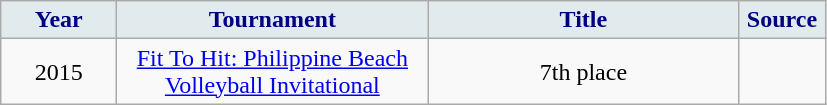<table class="wikitable">
<tr>
<th width=70px style="background:#E1EBEE; color:navy; text-align: center"><strong>Year</strong></th>
<th width=200px style="background:#E1EBEE; color:navy">Tournament</th>
<th width=200px style="background:#E1EBEE; color:navy">Title</th>
<th width=50px style="background:#E1EBEE; color:navy">Source</th>
</tr>
<tr align=center>
<td>2015</td>
<td><a href='#'>Fit To Hit: Philippine Beach Volleyball Invitational</a></td>
<td>7th place</td>
<td></td>
</tr>
</table>
